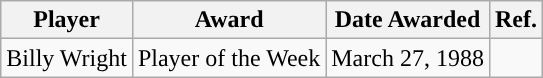<table class="wikitable sortable sortable" style="text-align: center">
<tr align=center>
<th>Player</th>
<th>Award</th>
<th>Date Awarded</th>
<th>Ref.</th>
</tr>
<tr>
<td>Billy Wright</td>
<td>Player of the Week</td>
<td>March 27, 1988</td>
<td></td>
</tr>
</table>
